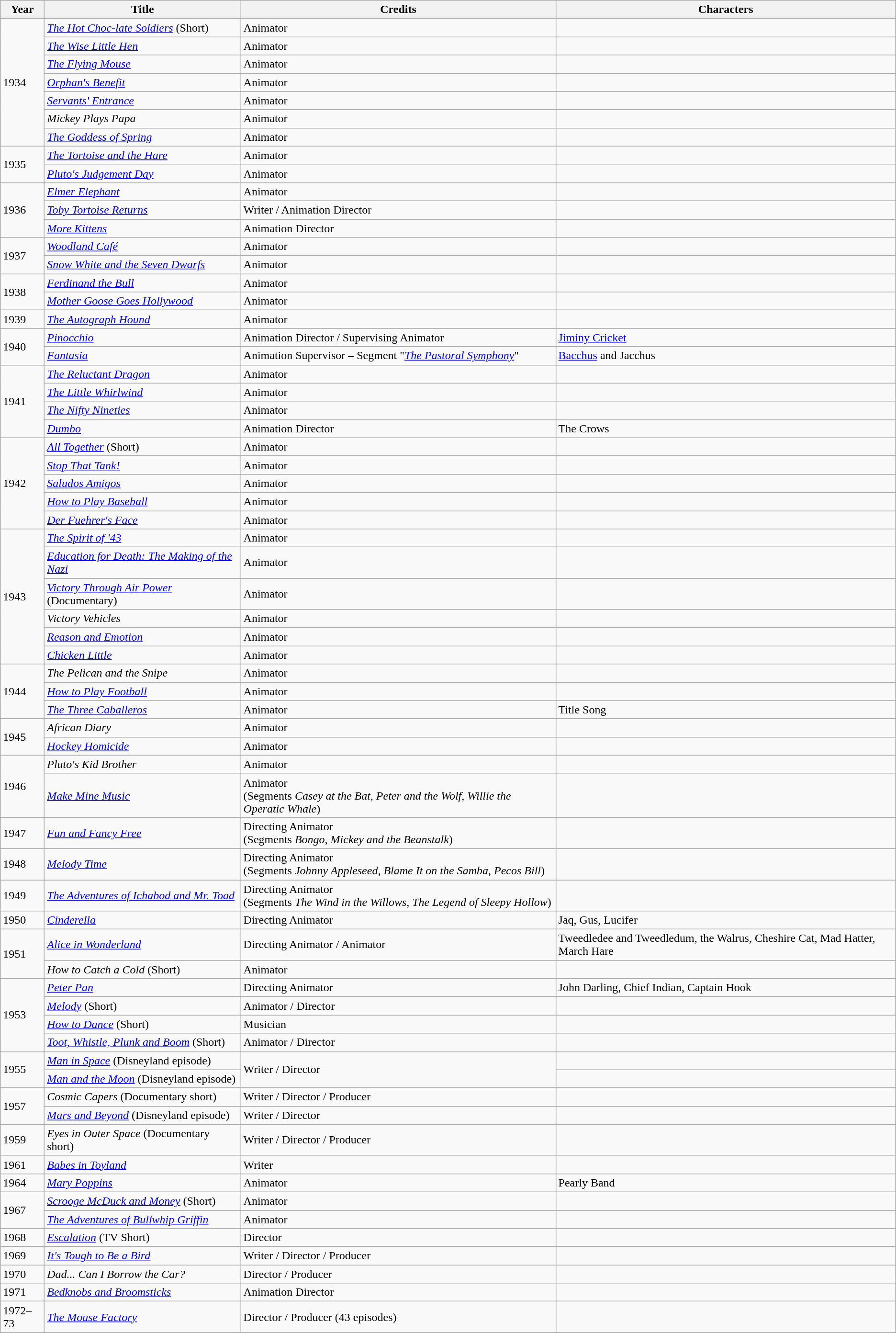<table class="wikitable sortable">
<tr>
<th>Year</th>
<th>Title</th>
<th>Credits</th>
<th>Characters</th>
</tr>
<tr>
<td rowspan="7">1934</td>
<td><em><a href='#'>The Hot Choc-late Soldiers</a></em> (Short)</td>
<td>Animator</td>
<td></td>
</tr>
<tr>
<td><em><a href='#'>The Wise Little Hen</a></em></td>
<td>Animator</td>
<td></td>
</tr>
<tr>
<td><em> <a href='#'>The Flying Mouse</a></em></td>
<td>Animator</td>
<td></td>
</tr>
<tr>
<td><em><a href='#'>Orphan's Benefit</a></em></td>
<td>Animator</td>
<td></td>
</tr>
<tr>
<td><em><a href='#'>Servants' Entrance</a></em></td>
<td>Animator</td>
<td></td>
</tr>
<tr>
<td><em>Mickey Plays Papa</em></td>
<td>Animator</td>
<td></td>
</tr>
<tr>
<td><em><a href='#'>The Goddess of Spring</a></em></td>
<td>Animator</td>
<td></td>
</tr>
<tr>
<td rowspan="2">1935</td>
<td><em><a href='#'>The Tortoise and the Hare</a></em></td>
<td>Animator</td>
<td></td>
</tr>
<tr>
<td><em><a href='#'>Pluto's Judgement Day</a></em></td>
<td>Animator</td>
<td></td>
</tr>
<tr>
<td rowspan="3">1936</td>
<td><em><a href='#'>Elmer Elephant</a></em></td>
<td>Animator</td>
<td></td>
</tr>
<tr>
<td><em><a href='#'>Toby Tortoise Returns</a></em></td>
<td>Writer / Animation Director</td>
<td></td>
</tr>
<tr>
<td><em><a href='#'>More Kittens</a></em></td>
<td>Animation Director</td>
<td></td>
</tr>
<tr>
<td rowspan="2">1937</td>
<td><em><a href='#'>Woodland Café</a></em></td>
<td>Animator</td>
<td></td>
</tr>
<tr>
<td><em><a href='#'>Snow White and the Seven Dwarfs</a></em></td>
<td>Animator</td>
<td></td>
</tr>
<tr>
<td rowspan="2">1938</td>
<td><em><a href='#'>Ferdinand the Bull</a></em></td>
<td>Animator</td>
<td></td>
</tr>
<tr>
<td><em><a href='#'>Mother Goose Goes Hollywood</a></em></td>
<td>Animator</td>
<td></td>
</tr>
<tr>
<td>1939</td>
<td><em><a href='#'>The Autograph Hound</a></em></td>
<td>Animator</td>
<td></td>
</tr>
<tr>
<td rowspan="2">1940</td>
<td><em><a href='#'>Pinocchio</a></em></td>
<td>Animation Director / Supervising Animator</td>
<td><a href='#'>Jiminy Cricket</a></td>
</tr>
<tr>
<td><em><a href='#'>Fantasia</a></em></td>
<td>Animation Supervisor – Segment "<em><a href='#'>The Pastoral Symphony</a></em>"</td>
<td><a href='#'>Bacchus</a> and Jacchus</td>
</tr>
<tr>
<td rowspan="4">1941</td>
<td><em><a href='#'>The Reluctant Dragon</a></em></td>
<td>Animator</td>
<td></td>
</tr>
<tr>
<td><em><a href='#'>The Little Whirlwind</a></em></td>
<td>Animator</td>
<td></td>
</tr>
<tr>
<td><em><a href='#'>The Nifty Nineties</a></em></td>
<td>Animator</td>
<td></td>
</tr>
<tr>
<td><em><a href='#'>Dumbo</a></em></td>
<td>Animation Director</td>
<td>The Crows</td>
</tr>
<tr>
<td rowspan="5">1942</td>
<td><em><a href='#'>All Together</a></em> (Short)</td>
<td>Animator</td>
<td></td>
</tr>
<tr>
<td><em><a href='#'>Stop That Tank!</a></em></td>
<td>Animator</td>
<td></td>
</tr>
<tr>
<td><em><a href='#'>Saludos Amigos</a></em></td>
<td>Animator</td>
<td></td>
</tr>
<tr>
<td><em><a href='#'>How to Play Baseball</a></em></td>
<td>Animator</td>
<td></td>
</tr>
<tr>
<td><em><a href='#'>Der Fuehrer's Face</a></em></td>
<td>Animator</td>
<td></td>
</tr>
<tr>
<td rowspan="6">1943</td>
<td><em><a href='#'>The Spirit of '43</a></em></td>
<td>Animator</td>
<td></td>
</tr>
<tr>
<td><em><a href='#'>Education for Death: The Making of the Nazi</a></em></td>
<td>Animator</td>
<td></td>
</tr>
<tr>
<td><em><a href='#'>Victory Through Air Power</a></em> (Documentary)</td>
<td>Animator</td>
<td></td>
</tr>
<tr>
<td><em>Victory Vehicles</em></td>
<td>Animator</td>
<td></td>
</tr>
<tr>
<td><em><a href='#'>Reason and Emotion</a></em></td>
<td>Animator</td>
<td></td>
</tr>
<tr>
<td><em><a href='#'>Chicken Little</a></em></td>
<td>Animator</td>
<td></td>
</tr>
<tr>
<td rowspan="3">1944</td>
<td><em>The Pelican and the Snipe</em></td>
<td>Animator</td>
<td></td>
</tr>
<tr>
<td><em><a href='#'>How to Play Football</a> </em></td>
<td>Animator</td>
<td></td>
</tr>
<tr>
<td><em><a href='#'>The Three Caballeros</a></em></td>
<td>Animator</td>
<td>Title Song</td>
</tr>
<tr>
<td rowspan="2">1945</td>
<td><em>African Diary</em></td>
<td>Animator</td>
<td></td>
</tr>
<tr>
<td><em><a href='#'>Hockey Homicide</a></em></td>
<td>Animator</td>
<td></td>
</tr>
<tr>
<td rowspan="2">1946</td>
<td><em>Pluto's Kid Brother</em></td>
<td>Animator</td>
<td></td>
</tr>
<tr>
<td><em><a href='#'>Make Mine Music</a></em></td>
<td>Animator <br>(Segments <em>Casey at the Bat</em>, <em>Peter and the Wolf</em>, <em>Willie the Operatic Whale</em>)</td>
<td></td>
</tr>
<tr>
<td>1947</td>
<td><em><a href='#'>Fun and Fancy Free</a></em></td>
<td>Directing Animator <br>(Segments <em>Bongo</em>, <em>Mickey and the Beanstalk</em>)</td>
<td></td>
</tr>
<tr>
<td>1948</td>
<td><em><a href='#'>Melody Time</a></em></td>
<td>Directing Animator <br>(Segments <em>Johnny Appleseed</em>, <em>Blame It on the Samba</em>, <em>Pecos Bill</em>)</td>
<td></td>
</tr>
<tr>
<td>1949</td>
<td><em><a href='#'>The Adventures of Ichabod and Mr. Toad</a></em></td>
<td>Directing Animator <br>(Segments <em>The Wind in the Willows</em>, <em>The Legend of Sleepy Hollow</em>)</td>
<td></td>
</tr>
<tr>
<td>1950</td>
<td><em><a href='#'>Cinderella</a></em></td>
<td>Directing Animator</td>
<td>Jaq, Gus, Lucifer</td>
</tr>
<tr>
<td rowspan="2">1951</td>
<td><em><a href='#'>Alice in Wonderland</a></em></td>
<td>Directing Animator / Animator</td>
<td>Tweedledee and Tweedledum, the Walrus, Cheshire Cat, Mad Hatter, March Hare</td>
</tr>
<tr>
<td><em>How to Catch a Cold</em> (Short)</td>
<td>Animator</td>
<td></td>
</tr>
<tr>
<td rowspan="4">1953</td>
<td><em><a href='#'>Peter Pan</a></em></td>
<td>Directing Animator</td>
<td>John Darling, Chief Indian, Captain Hook</td>
</tr>
<tr>
<td><em><a href='#'>Melody</a></em> (Short)</td>
<td>Animator / Director</td>
<td></td>
</tr>
<tr>
<td><em><a href='#'>How to Dance</a></em> (Short)</td>
<td>Musician</td>
<td></td>
</tr>
<tr>
<td><em><a href='#'>Toot, Whistle, Plunk and Boom</a></em> (Short)</td>
<td>Animator / Director</td>
<td></td>
</tr>
<tr>
<td rowspan="2">1955</td>
<td><em><a href='#'>Man in Space</a></em> (Disneyland episode)</td>
<td rowspan="2">Writer / Director</td>
<td></td>
</tr>
<tr>
<td><em><a href='#'>Man and the Moon</a></em> (Disneyland episode)</td>
<td></td>
</tr>
<tr>
<td rowspan="2">1957</td>
<td><em>Cosmic Capers</em> (Documentary short)</td>
<td>Writer / Director / Producer</td>
<td></td>
</tr>
<tr>
<td><em> <a href='#'>Mars and Beyond</a></em> (Disneyland episode)</td>
<td>Writer / Director</td>
<td></td>
</tr>
<tr>
<td>1959</td>
<td><em>Eyes in Outer Space</em> (Documentary short)</td>
<td>Writer / Director / Producer</td>
<td></td>
</tr>
<tr>
<td>1961</td>
<td><em><a href='#'>Babes in Toyland</a></em></td>
<td>Writer</td>
<td></td>
</tr>
<tr>
<td>1964</td>
<td><em><a href='#'>Mary Poppins</a></em></td>
<td>Animator</td>
<td>Pearly Band</td>
</tr>
<tr>
<td rowspan="2">1967</td>
<td><em><a href='#'>Scrooge McDuck and Money</a></em> (Short)</td>
<td>Animator</td>
<td></td>
</tr>
<tr>
<td><em><a href='#'>The Adventures of Bullwhip Griffin</a></em></td>
<td>Animator</td>
<td></td>
</tr>
<tr>
<td>1968</td>
<td><em><a href='#'>Escalation</a></em> (TV Short)</td>
<td>Director</td>
<td></td>
</tr>
<tr>
<td>1969</td>
<td><em><a href='#'>It's Tough to Be a Bird</a></em></td>
<td>Writer / Director / Producer</td>
<td></td>
</tr>
<tr>
<td>1970</td>
<td><em>Dad... Can I Borrow the Car?</em></td>
<td>Director / Producer</td>
<td></td>
</tr>
<tr>
<td>1971</td>
<td><em><a href='#'>Bedknobs and Broomsticks</a></em></td>
<td>Animation Director</td>
<td></td>
</tr>
<tr>
<td>1972–73</td>
<td><em><a href='#'>The Mouse Factory</a></em></td>
<td>Director / Producer (43 episodes)</td>
<td></td>
</tr>
<tr>
</tr>
</table>
